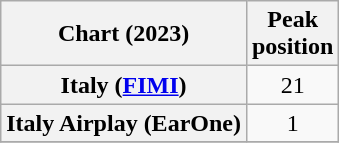<table class="wikitable sortable plainrowheaders" style="text-align:center;">
<tr>
<th scope="col">Chart (2023)</th>
<th scope="col">Peak<br>position</th>
</tr>
<tr>
<th scope="row">Italy (<a href='#'>FIMI</a>)</th>
<td>21</td>
</tr>
<tr>
<th scope="row">Italy Airplay (EarOne)</th>
<td>1</td>
</tr>
<tr>
</tr>
</table>
